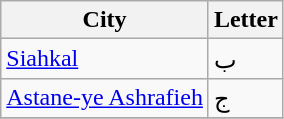<table class="wikitable" border="1">
<tr>
<th>City</th>
<th>Letter</th>
</tr>
<tr>
<td><a href='#'>Siahkal</a></td>
<td>ب</td>
</tr>
<tr>
<td><a href='#'>Astane-ye Ashrafieh</a></td>
<td>ج</td>
</tr>
<tr>
</tr>
</table>
